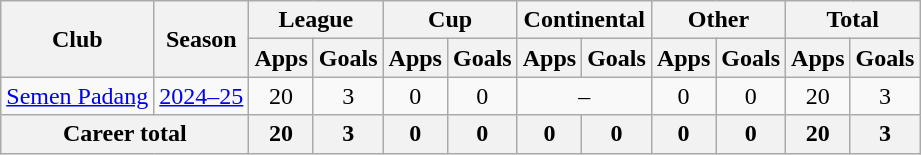<table class="wikitable" style="text-align: center">
<tr>
<th rowspan="2">Club</th>
<th rowspan="2">Season</th>
<th colspan="2">League</th>
<th colspan="2">Cup</th>
<th colspan="2">Continental</th>
<th colspan="2">Other</th>
<th colspan="3">Total</th>
</tr>
<tr>
<th>Apps</th>
<th>Goals</th>
<th>Apps</th>
<th>Goals</th>
<th>Apps</th>
<th>Goals</th>
<th>Apps</th>
<th>Goals</th>
<th>Apps</th>
<th>Goals</th>
</tr>
<tr>
<td rowspan="1"><a href='#'>Semen Padang</a></td>
<td><a href='#'>2024–25</a></td>
<td>20</td>
<td>3</td>
<td>0</td>
<td>0</td>
<td colspan="2">–</td>
<td>0</td>
<td>0</td>
<td>20</td>
<td>3</td>
</tr>
<tr>
<th colspan=2>Career total</th>
<th>20</th>
<th>3</th>
<th>0</th>
<th>0</th>
<th>0</th>
<th>0</th>
<th>0</th>
<th>0</th>
<th>20</th>
<th>3</th>
</tr>
</table>
